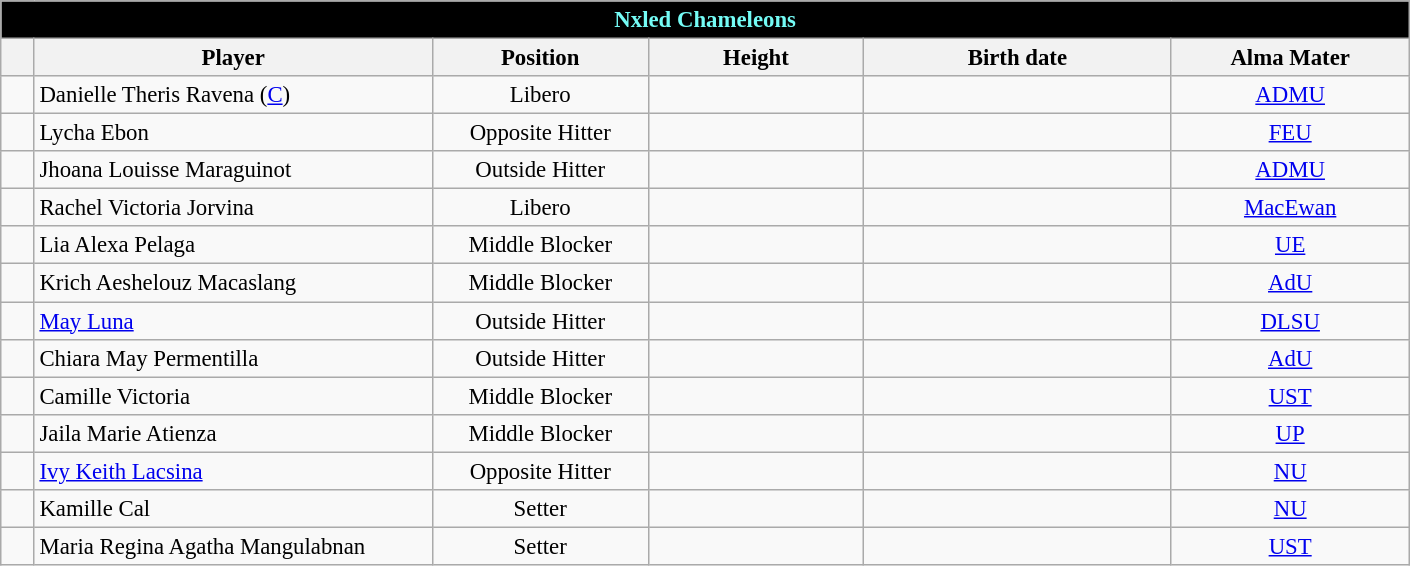<table class="wikitable sortable" style="font-size:95%; text-align:left;">
<tr>
<th colspan="6" style= "background:black; color:#74FBF5; text-align: center"><strong>Nxled Chameleons</strong></th>
</tr>
<tr style="background:#FFFFFF;">
<th style= "align=center; width:1em;"></th>
<th style= "align=center;width:17em;">Player</th>
<th style= "align=center; width:9em;">Position</th>
<th style= "align=center; width:9em;">Height</th>
<th style= "align=center;width:13em;">Birth date</th>
<th style= "align=center; width:10em;">Alma Mater</th>
</tr>
<tr align=center>
<td></td>
<td align=left> Danielle Theris Ravena (<a href='#'>C</a>)</td>
<td>Libero</td>
<td></td>
<td align=right></td>
<td align=center><a href='#'>ADMU</a></td>
</tr>
<tr align=center>
<td></td>
<td align=left> Lycha Ebon</td>
<td>Opposite Hitter</td>
<td></td>
<td align=right></td>
<td align=center><a href='#'>FEU</a></td>
</tr>
<tr align=center>
<td></td>
<td align=left> Jhoana Louisse Maraguinot</td>
<td>Outside Hitter</td>
<td></td>
<td align=right></td>
<td align=center><a href='#'>ADMU</a></td>
</tr>
<tr align=center>
<td></td>
<td align=left>  Rachel Victoria Jorvina</td>
<td>Libero</td>
<td></td>
<td align=right></td>
<td align=center><a href='#'>MacEwan</a></td>
</tr>
<tr align=center>
<td></td>
<td align=left> Lia Alexa Pelaga</td>
<td>Middle Blocker</td>
<td></td>
<td align=right></td>
<td align=center><a href='#'>UE</a></td>
</tr>
<tr align=center>
<td></td>
<td align=left> Krich Aeshelouz Macaslang</td>
<td>Middle Blocker</td>
<td></td>
<td align=right></td>
<td align=center><a href='#'>AdU</a></td>
</tr>
<tr align=center>
<td></td>
<td align=left> <a href='#'>May Luna</a></td>
<td>Outside Hitter</td>
<td></td>
<td align=right></td>
<td><a href='#'>DLSU</a></td>
</tr>
<tr align=center>
<td></td>
<td align=left> Chiara May Permentilla</td>
<td>Outside Hitter</td>
<td></td>
<td align=right></td>
<td align=center><a href='#'>AdU</a></td>
</tr>
<tr align=center>
<td></td>
<td align=left> Camille Victoria</td>
<td>Middle Blocker</td>
<td></td>
<td align=right></td>
<td align=center><a href='#'>UST</a></td>
</tr>
<tr align=center>
<td></td>
<td align=left> Jaila Marie Atienza</td>
<td>Middle Blocker</td>
<td></td>
<td align=right></td>
<td align=center><a href='#'>UP</a></td>
</tr>
<tr align=center>
<td></td>
<td align=left> <a href='#'>Ivy Keith Lacsina</a></td>
<td>Opposite Hitter</td>
<td></td>
<td align=right></td>
<td align=center><a href='#'>NU</a></td>
</tr>
<tr align=center>
<td></td>
<td align=left> Kamille Cal</td>
<td>Setter</td>
<td></td>
<td align=right></td>
<td align=center><a href='#'>NU</a></td>
</tr>
<tr align=center>
<td></td>
<td align=left> Maria Regina Agatha Mangulabnan</td>
<td>Setter</td>
<td></td>
<td align=right></td>
<td><a href='#'>UST</a></td>
</tr>
</table>
